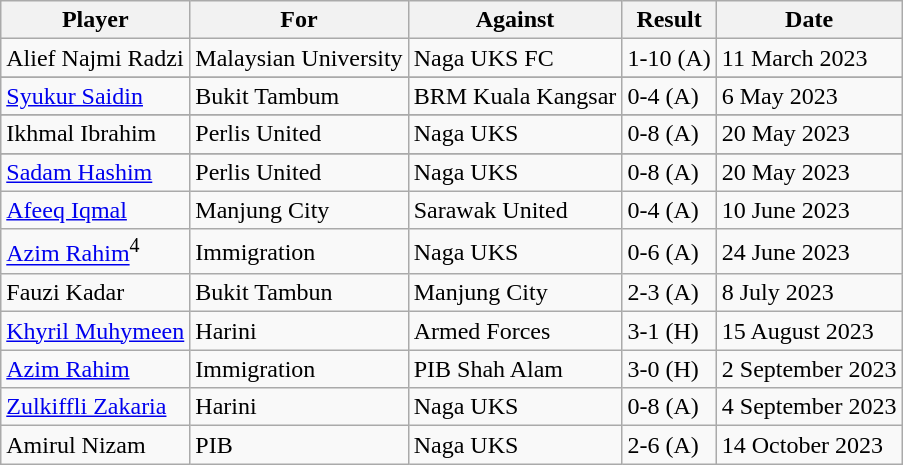<table class="wikitable">
<tr>
<th>Player</th>
<th>For</th>
<th>Against</th>
<th style="text-align:center">Result</th>
<th>Date</th>
</tr>
<tr>
<td> Alief Najmi Radzi</td>
<td>Malaysian University</td>
<td>Naga UKS FC</td>
<td>1-10 (A)</td>
<td>11 March 2023</td>
</tr>
<tr>
</tr>
<tr>
<td> <a href='#'>Syukur Saidin</a></td>
<td>Bukit Tambum</td>
<td>BRM Kuala Kangsar</td>
<td>0-4 (A)</td>
<td>6 May 2023</td>
</tr>
<tr>
</tr>
<tr>
<td> Ikhmal Ibrahim</td>
<td>Perlis United</td>
<td>Naga UKS</td>
<td>0-8 (A)</td>
<td>20 May 2023</td>
</tr>
<tr>
</tr>
<tr>
<td> <a href='#'>Sadam Hashim</a></td>
<td>Perlis United</td>
<td>Naga UKS</td>
<td>0-8 (A)</td>
<td>20 May 2023</td>
</tr>
<tr>
<td> <a href='#'>Afeeq Iqmal</a></td>
<td>Manjung City</td>
<td>Sarawak United</td>
<td>0-4 (A)</td>
<td>10 June 2023</td>
</tr>
<tr>
<td> <a href='#'>Azim Rahim</a><sup>4</sup></td>
<td>Immigration</td>
<td>Naga UKS</td>
<td>0-6 (A)</td>
<td>24 June 2023</td>
</tr>
<tr>
<td> Fauzi Kadar</td>
<td>Bukit Tambun</td>
<td>Manjung City</td>
<td>2-3 (A)</td>
<td>8 July 2023</td>
</tr>
<tr>
<td> <a href='#'>Khyril Muhymeen</a></td>
<td>Harini</td>
<td>Armed Forces</td>
<td>3-1 (H)</td>
<td>15 August 2023</td>
</tr>
<tr>
<td> <a href='#'>Azim Rahim</a></td>
<td>Immigration</td>
<td>PIB Shah Alam</td>
<td>3-0 (H)</td>
<td>2 September 2023</td>
</tr>
<tr>
<td> <a href='#'>Zulkiffli Zakaria</a></td>
<td>Harini</td>
<td>Naga UKS</td>
<td>0-8 (A)</td>
<td>4 September 2023</td>
</tr>
<tr>
<td> Amirul Nizam</td>
<td>PIB</td>
<td>Naga UKS</td>
<td>2-6 (A)</td>
<td>14 October 2023</td>
</tr>
</table>
